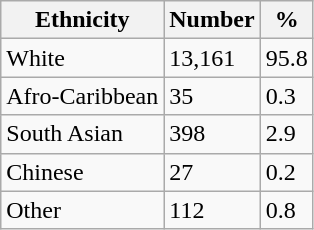<table class="wikitable">
<tr>
<th>Ethnicity</th>
<th>Number</th>
<th>%</th>
</tr>
<tr>
<td>White</td>
<td>13,161</td>
<td>95.8</td>
</tr>
<tr>
<td>Afro-Caribbean</td>
<td>35</td>
<td>0.3</td>
</tr>
<tr>
<td>South Asian</td>
<td>398</td>
<td>2.9</td>
</tr>
<tr>
<td>Chinese</td>
<td>27</td>
<td>0.2</td>
</tr>
<tr>
<td>Other</td>
<td>112</td>
<td>0.8</td>
</tr>
</table>
